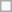<table class=wikitable>
<tr>
<td> </td>
</tr>
</table>
